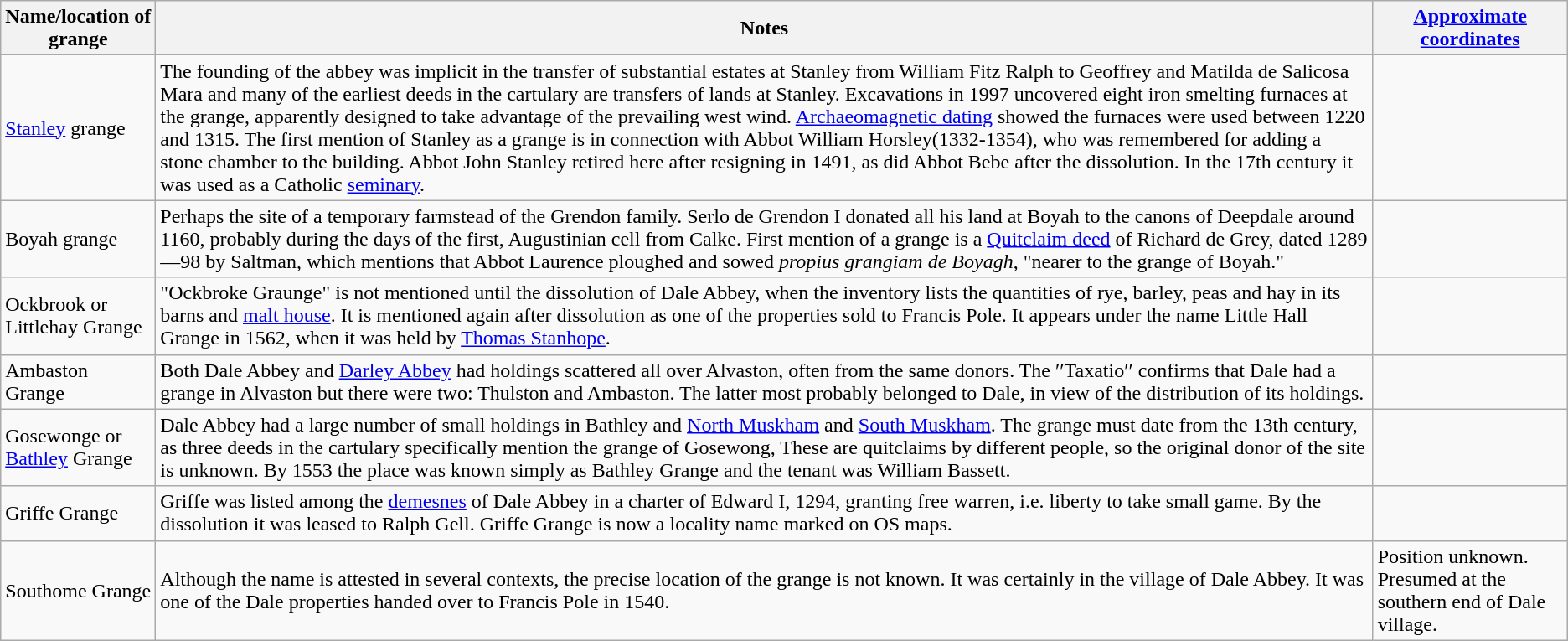<table class="wikitable">
<tr>
<th>Name/location of grange</th>
<th>Notes</th>
<th><a href='#'>Approximate coordinates</a></th>
</tr>
<tr>
<td><a href='#'>Stanley</a> grange</td>
<td>The founding of the abbey was implicit in the transfer of substantial estates at Stanley from William Fitz Ralph to Geoffrey and Matilda de Salicosa Mara and many of the earliest deeds in the cartulary are transfers of lands at Stanley. Excavations in 1997 uncovered eight iron smelting furnaces at the grange, apparently designed to take advantage of the prevailing west wind. <a href='#'>Archaeomagnetic dating</a> showed the furnaces were used between 1220 and 1315. The first mention of Stanley as a grange is in connection with Abbot William Horsley(1332-1354), who was remembered for adding a stone chamber to the building. Abbot John Stanley retired here after resigning in 1491, as did Abbot Bebe after the dissolution. In the 17th century it was used as a Catholic <a href='#'>seminary</a>.</td>
<td></td>
</tr>
<tr>
<td>Boyah grange</td>
<td>Perhaps the site of a temporary farmstead of the Grendon family. Serlo de Grendon I donated all his land at Boyah to the canons of Deepdale around 1160, probably during the days of the first, Augustinian cell from Calke. First mention of a grange is a <a href='#'>Quitclaim deed</a> of Richard de Grey, dated 1289—98 by Saltman, which mentions that Abbot Laurence ploughed and sowed <em>propius grangiam de Boyagh</em>, "nearer to the grange of Boyah."</td>
<td></td>
</tr>
<tr>
<td>Ockbrook or Littlehay Grange</td>
<td>"Ockbroke Graunge" is not mentioned until the dissolution of Dale Abbey, when the inventory lists the quantities of rye, barley, peas and hay in its barns and <a href='#'>malt house</a>. It is mentioned again after dissolution as one of the properties sold to Francis Pole. It appears under the name Little Hall Grange in 1562, when it was held by <a href='#'>Thomas Stanhope</a>.</td>
<td></td>
</tr>
<tr>
<td>Ambaston Grange</td>
<td>Both Dale Abbey and <a href='#'>Darley Abbey</a> had holdings scattered all over Alvaston, often from the same donors. The ′′Taxatio′′ confirms that Dale had a grange in Alvaston but there were two: Thulston and Ambaston. The latter most probably belonged to Dale, in view of the distribution of its holdings.</td>
<td></td>
</tr>
<tr>
<td>Gosewonge or <a href='#'>Bathley</a> Grange</td>
<td>Dale Abbey had a large number of small holdings in Bathley and <a href='#'>North Muskham</a> and <a href='#'>South Muskham</a>. The grange must date from the 13th century, as three deeds in the cartulary specifically mention the grange of Gosewong, These are quitclaims by different people, so the original donor of the site is unknown. By 1553 the place was known simply as Bathley Grange and the tenant was William Bassett.</td>
<td></td>
</tr>
<tr>
<td>Griffe Grange</td>
<td>Griffe was listed among the <a href='#'>demesnes</a> of Dale Abbey in a charter of Edward I, 1294, granting free warren, i.e. liberty to take small game. By the dissolution it was leased to Ralph Gell. Griffe Grange is now a locality name marked on OS maps.</td>
<td></td>
</tr>
<tr>
<td>Southome Grange</td>
<td>Although the name is attested in several contexts, the precise location of the grange is not known. It was certainly in the village of Dale Abbey. It was one of the Dale properties handed over to Francis Pole in 1540.</td>
<td>Position unknown. Presumed at the southern end of Dale village.<br></td>
</tr>
</table>
